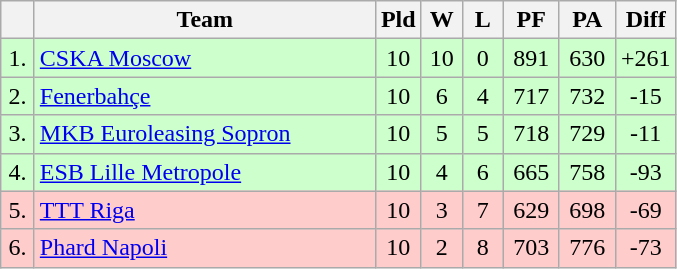<table class=wikitable style="text-align:center">
<tr>
<th width=15></th>
<th width=220>Team</th>
<th width=20>Pld</th>
<th width=20>W</th>
<th width=20>L</th>
<th width=30>PF</th>
<th width=30>PA</th>
<th width=30>Diff</th>
</tr>
<tr style="background: #ccffcc;">
<td>1.</td>
<td align=left> <a href='#'>CSKA Moscow</a></td>
<td>10</td>
<td>10</td>
<td>0</td>
<td>891</td>
<td>630</td>
<td>+261</td>
</tr>
<tr style="background: #ccffcc;">
<td>2.</td>
<td align=left> <a href='#'>Fenerbahçe</a></td>
<td>10</td>
<td>6</td>
<td>4</td>
<td>717</td>
<td>732</td>
<td>-15</td>
</tr>
<tr style="background: #ccffcc;">
<td>3.</td>
<td align=left> <a href='#'>MKB Euroleasing Sopron</a></td>
<td>10</td>
<td>5</td>
<td>5</td>
<td>718</td>
<td>729</td>
<td>-11</td>
</tr>
<tr style="background: #ccffcc;">
<td>4.</td>
<td align=left> <a href='#'>ESB Lille Metropole</a></td>
<td>10</td>
<td>4</td>
<td>6</td>
<td>665</td>
<td>758</td>
<td>-93</td>
</tr>
<tr style="background: #ffcccc;">
<td>5.</td>
<td align=left> <a href='#'>TTT Riga</a></td>
<td>10</td>
<td>3</td>
<td>7</td>
<td>629</td>
<td>698</td>
<td>-69</td>
</tr>
<tr style="background: #ffcccc;">
<td>6.</td>
<td align=left> <a href='#'>Phard Napoli</a></td>
<td>10</td>
<td>2</td>
<td>8</td>
<td>703</td>
<td>776</td>
<td>-73</td>
</tr>
</table>
